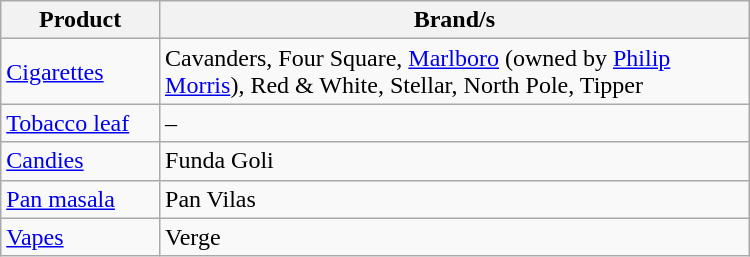<table class="wikitable sortable" style="text-align:left; width:500px; font-size:100%">
<tr>
<th width=100px>Product</th>
<th width=400px>Brand/s</th>
</tr>
<tr>
<td><a href='#'>Cigarettes</a></td>
<td>Cavanders, Four Square,  <a href='#'>Marlboro</a> (owned by <a href='#'>Philip Morris</a>), Red & White, Stellar, North Pole, Tipper</td>
</tr>
<tr>
<td><a href='#'>Tobacco leaf</a></td>
<td>– </td>
</tr>
<tr>
<td><a href='#'>Candies</a></td>
<td>Funda Goli</td>
</tr>
<tr>
<td><a href='#'>Pan masala</a></td>
<td>Pan Vilas</td>
</tr>
<tr>
<td><a href='#'>Vapes</a></td>
<td>Verge</td>
</tr>
</table>
